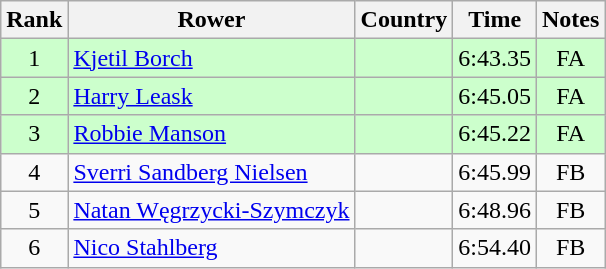<table class="wikitable" style="text-align:center">
<tr>
<th>Rank</th>
<th>Rower</th>
<th>Country</th>
<th>Time</th>
<th>Notes</th>
</tr>
<tr bgcolor=ccffcc>
<td>1</td>
<td align="left"><a href='#'>Kjetil Borch</a></td>
<td align="left"></td>
<td>6:43.35</td>
<td>FA</td>
</tr>
<tr bgcolor=ccffcc>
<td>2</td>
<td align="left"><a href='#'>Harry Leask</a></td>
<td align="left"></td>
<td>6:45.05</td>
<td>FA</td>
</tr>
<tr bgcolor=ccffcc>
<td>3</td>
<td align="left"><a href='#'>Robbie Manson</a></td>
<td align="left"></td>
<td>6:45.22</td>
<td>FA</td>
</tr>
<tr>
<td>4</td>
<td align="left"><a href='#'>Sverri Sandberg Nielsen</a></td>
<td align="left"></td>
<td>6:45.99</td>
<td>FB</td>
</tr>
<tr>
<td>5</td>
<td align="left"><a href='#'>Natan Węgrzycki-Szymczyk</a></td>
<td align="left"></td>
<td>6:48.96</td>
<td>FB</td>
</tr>
<tr>
<td>6</td>
<td align="left"><a href='#'>Nico Stahlberg</a></td>
<td align="left"></td>
<td>6:54.40</td>
<td>FB</td>
</tr>
</table>
